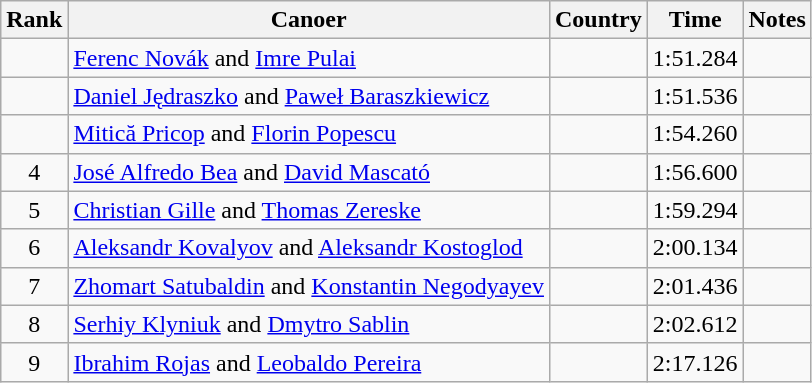<table class="wikitable sortable">
<tr>
<th>Rank</th>
<th>Canoer</th>
<th>Country</th>
<th>Time</th>
<th>Notes</th>
</tr>
<tr>
<td align="center"></td>
<td align="left"><a href='#'>Ferenc Novák</a> and <a href='#'>Imre Pulai</a></td>
<td align="left"></td>
<td align="center">1:51.284</td>
<td align="center"></td>
</tr>
<tr>
<td align="center"></td>
<td align="left"><a href='#'>Daniel Jędraszko</a> and <a href='#'>Paweł Baraszkiewicz</a></td>
<td align="left"></td>
<td align="center">1:51.536</td>
<td align="center"></td>
</tr>
<tr>
<td align="center"></td>
<td align="left"><a href='#'>Mitică Pricop</a> and <a href='#'>Florin Popescu</a></td>
<td align="left"></td>
<td align="center">1:54.260</td>
<td align="center"></td>
</tr>
<tr>
<td align="center">4</td>
<td align="left"><a href='#'>José Alfredo Bea</a> and <a href='#'>David Mascató</a></td>
<td align="left"></td>
<td align="center">1:56.600</td>
<td align="center"></td>
</tr>
<tr>
<td align="center">5</td>
<td align="left"><a href='#'>Christian Gille</a> and <a href='#'>Thomas Zereske</a></td>
<td align="left"></td>
<td align="center">1:59.294</td>
<td align="center"></td>
</tr>
<tr>
<td align="center">6</td>
<td align="left"><a href='#'>Aleksandr Kovalyov</a> and <a href='#'>Aleksandr Kostoglod</a></td>
<td align="left"></td>
<td align="center">2:00.134</td>
<td align="center"></td>
</tr>
<tr>
<td align="center">7</td>
<td align="left"><a href='#'>Zhomart Satubaldin</a> and <a href='#'>Konstantin Negodyayev</a></td>
<td align="left"></td>
<td align="center">2:01.436</td>
<td align="center"></td>
</tr>
<tr>
<td align="center">8</td>
<td align="left"><a href='#'>Serhiy Klyniuk</a> and <a href='#'>Dmytro Sablin</a></td>
<td align="left"></td>
<td align="center">2:02.612</td>
<td align="center"></td>
</tr>
<tr>
<td align="center">9</td>
<td align="left"><a href='#'>Ibrahim Rojas</a> and <a href='#'>Leobaldo Pereira</a></td>
<td align="left"></td>
<td align="center">2:17.126</td>
<td align="center"></td>
</tr>
</table>
